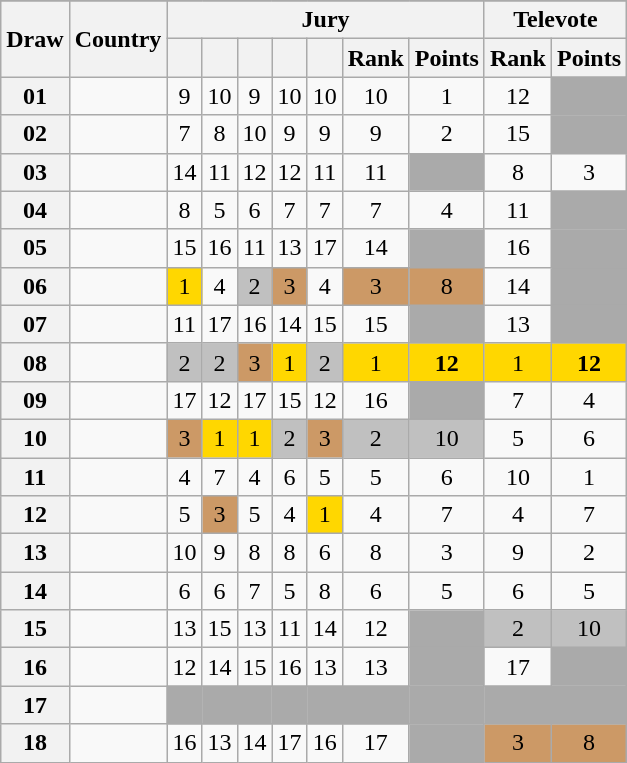<table class="sortable wikitable collapsible plainrowheaders" style="text-align:center;">
<tr>
</tr>
<tr>
<th scope="col" rowspan="2">Draw</th>
<th scope="col" rowspan="2">Country</th>
<th scope="col" colspan="7">Jury</th>
<th scope="col" colspan="2">Televote</th>
</tr>
<tr>
<th scope="col"></th>
<th scope="col"></th>
<th scope="col"></th>
<th scope="col"></th>
<th scope="col"></th>
<th scope="col">Rank</th>
<th scope="col">Points</th>
<th scope="col">Rank</th>
<th scope="col">Points</th>
</tr>
<tr>
<th scope="row" style="text-align:center;">01</th>
<td style="text-align:left;"></td>
<td>9</td>
<td>10</td>
<td>9</td>
<td>10</td>
<td>10</td>
<td>10</td>
<td>1</td>
<td>12</td>
<td style="background:#AAAAAA;"></td>
</tr>
<tr>
<th scope="row" style="text-align:center;">02</th>
<td style="text-align:left;"></td>
<td>7</td>
<td>8</td>
<td>10</td>
<td>9</td>
<td>9</td>
<td>9</td>
<td>2</td>
<td>15</td>
<td style="background:#AAAAAA;"></td>
</tr>
<tr>
<th scope="row" style="text-align:center;">03</th>
<td style="text-align:left;"></td>
<td>14</td>
<td>11</td>
<td>12</td>
<td>12</td>
<td>11</td>
<td>11</td>
<td style="background:#AAAAAA;"></td>
<td>8</td>
<td>3</td>
</tr>
<tr>
<th scope="row" style="text-align:center;">04</th>
<td style="text-align:left;"></td>
<td>8</td>
<td>5</td>
<td>6</td>
<td>7</td>
<td>7</td>
<td>7</td>
<td>4</td>
<td>11</td>
<td style="background:#AAAAAA;"></td>
</tr>
<tr>
<th scope="row" style="text-align:center;">05</th>
<td style="text-align:left;"></td>
<td>15</td>
<td>16</td>
<td>11</td>
<td>13</td>
<td>17</td>
<td>14</td>
<td style="background:#AAAAAA;"></td>
<td>16</td>
<td style="background:#AAAAAA;"></td>
</tr>
<tr>
<th scope="row" style="text-align:center;">06</th>
<td align="left "></td>
<td style="background:gold;">1</td>
<td>4</td>
<td style="background:silver;">2</td>
<td style="background:#CC9966;">3</td>
<td>4</td>
<td style="background:#CC9966;">3</td>
<td style="background:#CC9966;">8</td>
<td>14</td>
<td style="background:#AAAAAA;"></td>
</tr>
<tr>
<th scope="row" style="text-align:center;">07</th>
<td style="text-align:left;"></td>
<td>11</td>
<td>17</td>
<td>16</td>
<td>14</td>
<td>15</td>
<td>15</td>
<td style="background:#AAAAAA;"></td>
<td>13</td>
<td style="background:#AAAAAA;"></td>
</tr>
<tr>
<th scope="row" style="text-align:center;">08</th>
<td style="text-align:left;"></td>
<td style="background:silver;">2</td>
<td style="background:silver;">2</td>
<td style="background:#CC9966;">3</td>
<td style="background:gold;">1</td>
<td style="background:silver;">2</td>
<td style="background:gold;">1</td>
<td style="background:gold;"><strong>12</strong></td>
<td style="background:gold;">1</td>
<td style="background:gold;"><strong>12</strong></td>
</tr>
<tr>
<th scope="row" style="text-align:center;">09</th>
<td style="text-align:left;"></td>
<td>17</td>
<td>12</td>
<td>17</td>
<td>15</td>
<td>12</td>
<td>16</td>
<td style="background:#AAAAAA;"></td>
<td>7</td>
<td>4</td>
</tr>
<tr>
<th scope="row" style="text-align:center;">10</th>
<td style="text-align:left;"></td>
<td style="background:#CC9966;">3</td>
<td style="background:gold;">1</td>
<td style="background:gold;">1</td>
<td style="background:silver;">2</td>
<td style="background:#CC9966;">3</td>
<td style="background:silver;">2</td>
<td style="background:silver;">10</td>
<td>5</td>
<td>6</td>
</tr>
<tr>
<th scope="row" style="text-align:center;">11</th>
<td style="text-align:left;"></td>
<td>4</td>
<td>7</td>
<td>4</td>
<td>6</td>
<td>5</td>
<td>5</td>
<td>6</td>
<td>10</td>
<td>1</td>
</tr>
<tr>
<th scope="row" style="text-align:center;">12</th>
<td style="text-align:left;"></td>
<td>5</td>
<td style="background:#CC9966;">3</td>
<td>5</td>
<td>4</td>
<td style="background:gold;">1</td>
<td>4</td>
<td>7</td>
<td>4</td>
<td>7</td>
</tr>
<tr>
<th scope="row" style="text-align:center;">13</th>
<td style="text-align:left;"></td>
<td>10</td>
<td>9</td>
<td>8</td>
<td>8</td>
<td>6</td>
<td>8</td>
<td>3</td>
<td>9</td>
<td>2</td>
</tr>
<tr>
<th scope="row" style="text-align:center;">14</th>
<td style="text-align:left;"></td>
<td>6</td>
<td>6</td>
<td>7</td>
<td>5</td>
<td>8</td>
<td>6</td>
<td>5</td>
<td>6</td>
<td>5</td>
</tr>
<tr>
<th scope="row" style="text-align:center;">15</th>
<td style="text-align:left;"></td>
<td>13</td>
<td>15</td>
<td>13</td>
<td>11</td>
<td>14</td>
<td>12</td>
<td style="background:#AAAAAA;"></td>
<td style="background:silver;">2</td>
<td style="background:silver;">10</td>
</tr>
<tr>
<th scope="row" style="text-align:center;">16</th>
<td style="text-align:left;"></td>
<td>12</td>
<td>14</td>
<td>15</td>
<td>16</td>
<td>13</td>
<td>13</td>
<td style="background:#AAAAAA;"></td>
<td>17</td>
<td style="background:#AAAAAA;"></td>
</tr>
<tr class="sortbottom">
<th scope="row" style="text-align:center;">17</th>
<td style="text-align:left;"></td>
<td style="background:#AAAAAA;"></td>
<td style="background:#AAAAAA;"></td>
<td style="background:#AAAAAA;"></td>
<td style="background:#AAAAAA;"></td>
<td style="background:#AAAAAA;"></td>
<td style="background:#AAAAAA;"></td>
<td style="background:#AAAAAA;"></td>
<td style="background:#AAAAAA;"></td>
<td style="background:#AAAAAA;"></td>
</tr>
<tr>
<th scope="row" style="text-align:center;">18</th>
<td style="text-align:left;"></td>
<td>16</td>
<td>13</td>
<td>14</td>
<td>17</td>
<td>16</td>
<td>17</td>
<td style="background:#AAAAAA;"></td>
<td style="background:#CC9966;">3</td>
<td style="background:#CC9966;">8</td>
</tr>
</table>
